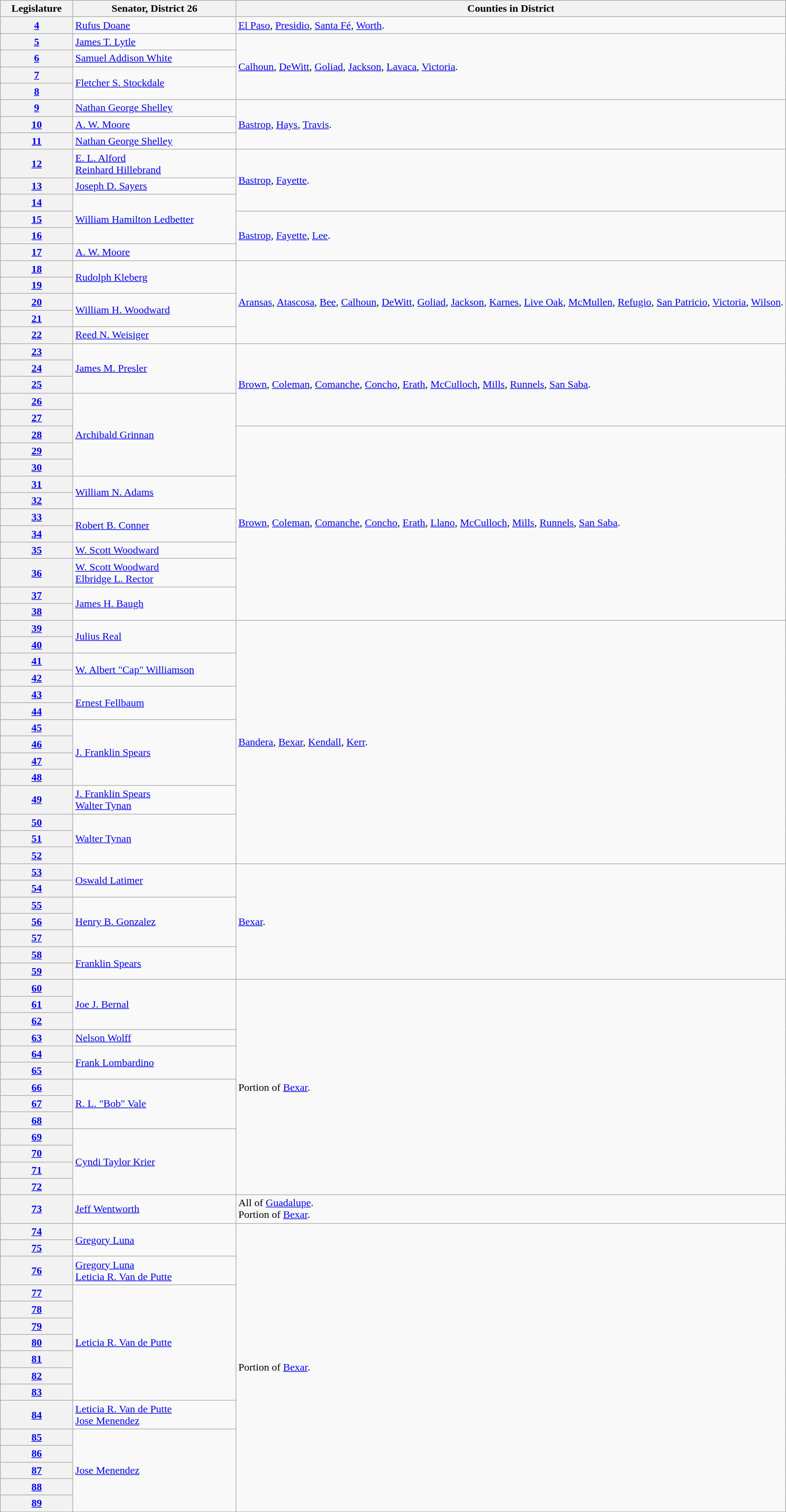<table class="wikitable">
<tr>
<th>Legislature</th>
<th>Senator, District 26</th>
<th width=70%>Counties in District</th>
</tr>
<tr>
<th><a href='#'>4</a></th>
<td><a href='#'>Rufus Doane</a></td>
<td><a href='#'>El Paso</a>, <a href='#'>Presidio</a>, <a href='#'>Santa Fé</a>, <a href='#'>Worth</a>.</td>
</tr>
<tr>
<th><a href='#'>5</a></th>
<td><a href='#'>James T. Lytle</a></td>
<td rowspan=4><a href='#'>Calhoun</a>, <a href='#'>DeWitt</a>, <a href='#'>Goliad</a>, <a href='#'>Jackson</a>, <a href='#'>Lavaca</a>, <a href='#'>Victoria</a>.</td>
</tr>
<tr>
<th><a href='#'>6</a></th>
<td><a href='#'>Samuel Addison White</a></td>
</tr>
<tr>
<th><a href='#'>7</a></th>
<td rowspan=2><a href='#'>Fletcher S. Stockdale</a></td>
</tr>
<tr>
<th><a href='#'>8</a></th>
</tr>
<tr>
<th><a href='#'>9</a></th>
<td><a href='#'>Nathan George Shelley</a></td>
<td rowspan=3><a href='#'>Bastrop</a>, <a href='#'>Hays</a>, <a href='#'>Travis</a>.</td>
</tr>
<tr>
<th><a href='#'>10</a></th>
<td><a href='#'>A. W. Moore</a></td>
</tr>
<tr>
<th><a href='#'>11</a></th>
<td><a href='#'>Nathan George Shelley</a></td>
</tr>
<tr>
<th><a href='#'>12</a></th>
<td><a href='#'>E. L. Alford</a><br><a href='#'>Reinhard Hillebrand</a></td>
<td rowspan=3><a href='#'>Bastrop</a>, <a href='#'>Fayette</a>.</td>
</tr>
<tr>
<th><a href='#'>13</a></th>
<td><a href='#'>Joseph D. Sayers</a></td>
</tr>
<tr>
<th><a href='#'>14</a></th>
<td rowspan=3><a href='#'>William Hamilton Ledbetter</a></td>
</tr>
<tr>
<th><a href='#'>15</a></th>
<td rowspan=3><a href='#'>Bastrop</a>, <a href='#'>Fayette</a>, <a href='#'>Lee</a>.</td>
</tr>
<tr>
<th><a href='#'>16</a></th>
</tr>
<tr>
<th><a href='#'>17</a></th>
<td><a href='#'>A. W. Moore</a></td>
</tr>
<tr>
<th><a href='#'>18</a></th>
<td rowspan=2><a href='#'>Rudolph Kleberg</a></td>
<td rowspan=5><a href='#'>Aransas</a>, <a href='#'>Atascosa</a>, <a href='#'>Bee</a>, <a href='#'>Calhoun</a>, <a href='#'>DeWitt</a>, <a href='#'>Goliad</a>, <a href='#'>Jackson</a>, <a href='#'>Karnes</a>, <a href='#'>Live Oak</a>, <a href='#'>McMullen</a>, <a href='#'>Refugio</a>, <a href='#'>San Patricio</a>, <a href='#'>Victoria</a>, <a href='#'>Wilson</a>.</td>
</tr>
<tr>
<th><a href='#'>19</a></th>
</tr>
<tr>
<th><a href='#'>20</a></th>
<td rowspan=2><a href='#'>William H. Woodward</a></td>
</tr>
<tr>
<th><a href='#'>21</a></th>
</tr>
<tr>
<th><a href='#'>22</a></th>
<td><a href='#'>Reed N. Weisiger</a></td>
</tr>
<tr>
<th><a href='#'>23</a></th>
<td rowspan=3><a href='#'>James M. Presler</a></td>
<td rowspan=5><a href='#'>Brown</a>, <a href='#'>Coleman</a>, <a href='#'>Comanche</a>, <a href='#'>Concho</a>, <a href='#'>Erath</a>, <a href='#'>McCulloch</a>, <a href='#'>Mills</a>, <a href='#'>Runnels</a>, <a href='#'>San Saba</a>.</td>
</tr>
<tr>
<th><a href='#'>24</a></th>
</tr>
<tr>
<th><a href='#'>25</a></th>
</tr>
<tr>
<th><a href='#'>26</a></th>
<td rowspan=5><a href='#'>Archibald Grinnan</a></td>
</tr>
<tr>
<th><a href='#'>27</a></th>
</tr>
<tr>
<th><a href='#'>28</a></th>
<td rowspan=11><a href='#'>Brown</a>, <a href='#'>Coleman</a>, <a href='#'>Comanche</a>, <a href='#'>Concho</a>, <a href='#'>Erath</a>, <a href='#'>Llano</a>, <a href='#'>McCulloch</a>, <a href='#'>Mills</a>, <a href='#'>Runnels</a>, <a href='#'>San Saba</a>.</td>
</tr>
<tr>
<th><a href='#'>29</a></th>
</tr>
<tr>
<th><a href='#'>30</a></th>
</tr>
<tr>
<th><a href='#'>31</a></th>
<td rowspan=2><a href='#'>William N. Adams</a></td>
</tr>
<tr>
<th><a href='#'>32</a></th>
</tr>
<tr>
<th><a href='#'>33</a></th>
<td rowspan=2><a href='#'>Robert B. Conner</a></td>
</tr>
<tr>
<th><a href='#'>34</a></th>
</tr>
<tr>
<th><a href='#'>35</a></th>
<td><a href='#'>W. Scott Woodward</a></td>
</tr>
<tr>
<th><a href='#'>36</a></th>
<td><a href='#'>W. Scott Woodward</a><br><a href='#'>Elbridge L. Rector</a></td>
</tr>
<tr>
<th><a href='#'>37</a></th>
<td rowspan=2><a href='#'>James H. Baugh</a></td>
</tr>
<tr>
<th><a href='#'>38</a></th>
</tr>
<tr>
<th><a href='#'>39</a></th>
<td rowspan=2><a href='#'>Julius Real</a></td>
<td rowspan=14><a href='#'>Bandera</a>, <a href='#'>Bexar</a>, <a href='#'>Kendall</a>, <a href='#'>Kerr</a>.</td>
</tr>
<tr>
<th><a href='#'>40</a></th>
</tr>
<tr>
<th><a href='#'>41</a></th>
<td rowspan=2><a href='#'>W. Albert "Cap" Williamson</a></td>
</tr>
<tr>
<th><a href='#'>42</a></th>
</tr>
<tr>
<th><a href='#'>43</a></th>
<td rowspan=2><a href='#'>Ernest Fellbaum</a></td>
</tr>
<tr>
<th><a href='#'>44</a></th>
</tr>
<tr>
<th><a href='#'>45</a></th>
<td rowspan=4><a href='#'>J. Franklin Spears</a></td>
</tr>
<tr>
<th><a href='#'>46</a></th>
</tr>
<tr>
<th><a href='#'>47</a></th>
</tr>
<tr>
<th><a href='#'>48</a></th>
</tr>
<tr>
<th><a href='#'>49</a></th>
<td><a href='#'>J. Franklin Spears</a><br><a href='#'>Walter Tynan</a></td>
</tr>
<tr>
<th><a href='#'>50</a></th>
<td rowspan=3><a href='#'>Walter Tynan</a></td>
</tr>
<tr>
<th><a href='#'>51</a></th>
</tr>
<tr>
<th><a href='#'>52</a></th>
</tr>
<tr>
<th><a href='#'>53</a></th>
<td rowspan=2><a href='#'>Oswald Latimer</a></td>
<td rowspan=7><a href='#'>Bexar</a>.</td>
</tr>
<tr>
<th><a href='#'>54</a></th>
</tr>
<tr>
<th><a href='#'>55</a></th>
<td rowspan=3><a href='#'>Henry B. Gonzalez</a></td>
</tr>
<tr>
<th><a href='#'>56</a></th>
</tr>
<tr>
<th><a href='#'>57</a></th>
</tr>
<tr>
<th><a href='#'>58</a></th>
<td rowspan=2><a href='#'>Franklin Spears</a></td>
</tr>
<tr>
<th><a href='#'>59</a></th>
</tr>
<tr>
<th><a href='#'>60</a></th>
<td rowspan=3><a href='#'>Joe J. Bernal</a></td>
<td rowspan=13>Portion of <a href='#'>Bexar</a>.</td>
</tr>
<tr>
<th><a href='#'>61</a></th>
</tr>
<tr>
<th><a href='#'>62</a></th>
</tr>
<tr>
<th><a href='#'>63</a></th>
<td><a href='#'>Nelson Wolff</a></td>
</tr>
<tr>
<th><a href='#'>64</a></th>
<td rowspan=2><a href='#'>Frank Lombardino</a></td>
</tr>
<tr>
<th><a href='#'>65</a></th>
</tr>
<tr>
<th><a href='#'>66</a></th>
<td rowspan=3><a href='#'>R. L. "Bob" Vale</a></td>
</tr>
<tr>
<th><a href='#'>67</a></th>
</tr>
<tr>
<th><a href='#'>68</a></th>
</tr>
<tr>
<th><a href='#'>69</a></th>
<td rowspan=4><a href='#'>Cyndi Taylor Krier</a></td>
</tr>
<tr>
<th><a href='#'>70</a></th>
</tr>
<tr>
<th><a href='#'>71</a></th>
</tr>
<tr>
<th><a href='#'>72</a></th>
</tr>
<tr>
<th><a href='#'>73</a></th>
<td><a href='#'>Jeff Wentworth</a></td>
<td>All of <a href='#'>Guadalupe</a>.<br>Portion of <a href='#'>Bexar</a>.</td>
</tr>
<tr>
<th><a href='#'>74</a></th>
<td rowspan=2><a href='#'>Gregory Luna</a></td>
<td rowspan=16>Portion of <a href='#'>Bexar</a>.</td>
</tr>
<tr>
<th><a href='#'>75</a></th>
</tr>
<tr>
<th><a href='#'>76</a></th>
<td><a href='#'>Gregory Luna</a><br><a href='#'>Leticia R. Van de Putte</a></td>
</tr>
<tr>
<th><a href='#'>77</a></th>
<td rowspan=7><a href='#'>Leticia R. Van de Putte</a></td>
</tr>
<tr>
<th><a href='#'>78</a></th>
</tr>
<tr>
<th><a href='#'>79</a></th>
</tr>
<tr>
<th><a href='#'>80</a></th>
</tr>
<tr>
<th><a href='#'>81</a></th>
</tr>
<tr>
<th><a href='#'>82</a></th>
</tr>
<tr>
<th><a href='#'>83</a></th>
</tr>
<tr>
<th><a href='#'>84</a></th>
<td><a href='#'>Leticia R. Van de Putte</a><br><a href='#'>Jose Menendez</a></td>
</tr>
<tr>
<th><a href='#'>85</a></th>
<td rowspan=5><a href='#'>Jose Menendez</a></td>
</tr>
<tr>
<th><a href='#'>86</a></th>
</tr>
<tr>
<th><a href='#'>87</a></th>
</tr>
<tr>
<th><a href='#'>88</a></th>
</tr>
<tr>
<th><a href='#'>89</a></th>
</tr>
</table>
